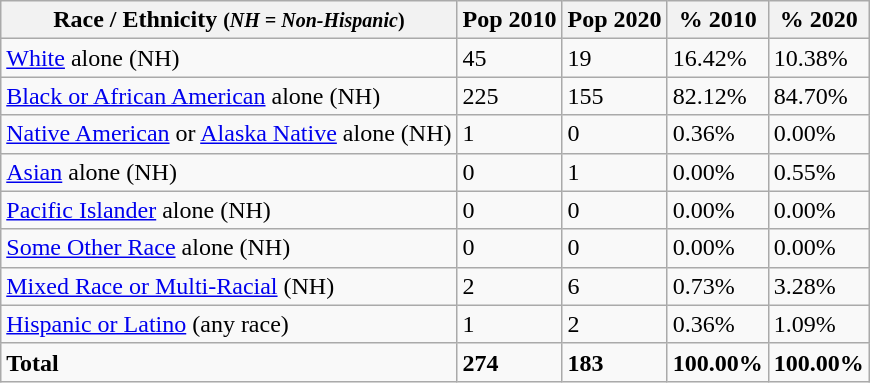<table class="wikitable">
<tr>
<th>Race / Ethnicity <small>(<em>NH = Non-Hispanic</em>)</small></th>
<th>Pop 2010</th>
<th>Pop 2020</th>
<th>% 2010</th>
<th>% 2020</th>
</tr>
<tr>
<td><a href='#'>White</a> alone (NH)</td>
<td>45</td>
<td>19</td>
<td>16.42%</td>
<td>10.38%</td>
</tr>
<tr>
<td><a href='#'>Black or African American</a> alone (NH)</td>
<td>225</td>
<td>155</td>
<td>82.12%</td>
<td>84.70%</td>
</tr>
<tr>
<td><a href='#'>Native American</a> or <a href='#'>Alaska Native</a> alone (NH)</td>
<td>1</td>
<td>0</td>
<td>0.36%</td>
<td>0.00%</td>
</tr>
<tr>
<td><a href='#'>Asian</a> alone (NH)</td>
<td>0</td>
<td>1</td>
<td>0.00%</td>
<td>0.55%</td>
</tr>
<tr>
<td><a href='#'>Pacific Islander</a> alone (NH)</td>
<td>0</td>
<td>0</td>
<td>0.00%</td>
<td>0.00%</td>
</tr>
<tr>
<td><a href='#'>Some Other Race</a> alone (NH)</td>
<td>0</td>
<td>0</td>
<td>0.00%</td>
<td>0.00%</td>
</tr>
<tr>
<td><a href='#'>Mixed Race or Multi-Racial</a> (NH)</td>
<td>2</td>
<td>6</td>
<td>0.73%</td>
<td>3.28%</td>
</tr>
<tr>
<td><a href='#'>Hispanic or Latino</a> (any race)</td>
<td>1</td>
<td>2</td>
<td>0.36%</td>
<td>1.09%</td>
</tr>
<tr>
<td><strong>Total</strong></td>
<td><strong>274</strong></td>
<td><strong>183</strong></td>
<td><strong>100.00%</strong></td>
<td><strong>100.00%</strong></td>
</tr>
</table>
